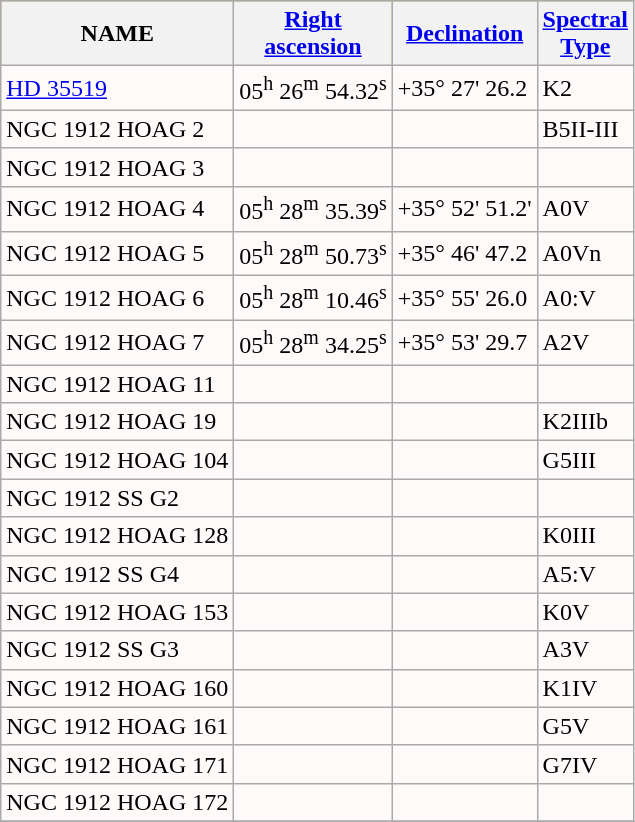<table class=wikitable |table align=center>
<tr bgcolor="#CDC9C9;">
<th colspan="1">NAME</th>
<th><a href='#'>Right<br>ascension</a></th>
<th><a href='#'>Declination</a></th>
<th><a href='#'>Spectral<br>Type</a></th>
</tr>
<tr bgcolor="#FFFAFA">
<td><a href='#'>HD 35519</a></td>
<td>05<sup>h</sup>  26<sup>m</sup>  54.32<sup>s</sup></td>
<td>+35° 27' 26.2</td>
<td>K2</td>
</tr>
<tr bgcolor="#FFFAFA">
<td>NGC 1912 HOAG 2</td>
<td></td>
<td></td>
<td>B5II-III</td>
</tr>
<tr bgcolor="#FFFAFA">
<td>NGC 1912 HOAG 3</td>
<td></td>
<td></td>
<td></td>
</tr>
<tr bgcolor="#FFFAFA">
<td>NGC 1912 HOAG 4</td>
<td>05<sup>h</sup>  28<sup>m</sup>  35.39<sup>s</sup></td>
<td>+35° 52' 51.2'</td>
<td>A0V</td>
</tr>
<tr bgcolor="#FFFAFA">
<td>NGC 1912 HOAG 5</td>
<td>05<sup>h</sup>  28<sup>m</sup>  50.73<sup>s</sup></td>
<td>+35° 46' 47.2</td>
<td>A0Vn</td>
</tr>
<tr bgcolor="#FFFAFA">
<td>NGC 1912 HOAG 6</td>
<td>05<sup>h</sup>  28<sup>m</sup>  10.46<sup>s</sup></td>
<td>+35° 55' 26.0</td>
<td>A0:V</td>
</tr>
<tr bgcolor="#FFFAFA">
<td>NGC 1912 HOAG 7</td>
<td>05<sup>h</sup>  28<sup>m</sup>  34.25<sup>s</sup></td>
<td>+35° 53' 29.7</td>
<td>A2V</td>
</tr>
<tr bgcolor="#FFFAFA">
<td>NGC 1912 HOAG 11</td>
<td></td>
<td></td>
<td></td>
</tr>
<tr bgcolor="#FFFAFA">
<td>NGC 1912 HOAG 19</td>
<td></td>
<td></td>
<td>K2IIIb</td>
</tr>
<tr bgcolor="#FFFAFA">
<td>NGC 1912 HOAG 104</td>
<td></td>
<td></td>
<td>G5III</td>
</tr>
<tr bgcolor="#FFFAFA">
<td>NGC 1912 SS G2</td>
<td></td>
<td></td>
<td></td>
</tr>
<tr bgcolor="#FFFAFA">
<td>NGC 1912 HOAG 128</td>
<td></td>
<td></td>
<td>K0III</td>
</tr>
<tr bgcolor="#FFFAFA">
<td>NGC 1912 SS G4</td>
<td></td>
<td></td>
<td>A5:V</td>
</tr>
<tr bgcolor="#FFFAFA">
<td>NGC 1912 HOAG 153</td>
<td></td>
<td></td>
<td>K0V</td>
</tr>
<tr bgcolor="#FFFAFA">
<td>NGC 1912 SS G3</td>
<td></td>
<td></td>
<td>A3V</td>
</tr>
<tr bgcolor="#FFFAFA">
<td>NGC 1912 HOAG 160</td>
<td></td>
<td></td>
<td>K1IV</td>
</tr>
<tr bgcolor="#FFFAFA">
<td>NGC 1912 HOAG 161</td>
<td></td>
<td></td>
<td>G5V</td>
</tr>
<tr bgcolor="#FFFAFA">
<td>NGC 1912 HOAG 171</td>
<td></td>
<td></td>
<td>G7IV</td>
</tr>
<tr bgcolor="#FFFAFA">
<td>NGC 1912 HOAG 172</td>
<td></td>
<td></td>
<td></td>
</tr>
<tr>
</tr>
</table>
